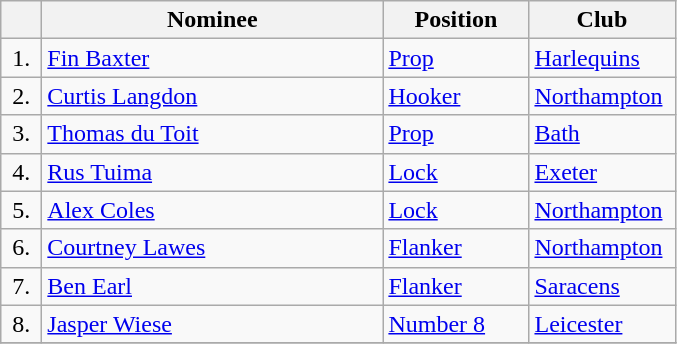<table class="wikitable">
<tr>
<th width=20></th>
<th width=220>Nominee</th>
<th width=90>Position</th>
<th width=90>Club</th>
</tr>
<tr>
<td align=center>1.</td>
<td> <a href='#'>Fin Baxter</a></td>
<td><a href='#'>Prop</a></td>
<td><a href='#'>Harlequins</a></td>
</tr>
<tr>
<td align=center>2.</td>
<td> <a href='#'>Curtis Langdon</a></td>
<td><a href='#'>Hooker</a></td>
<td><a href='#'>Northampton</a></td>
</tr>
<tr>
<td align=center>3.</td>
<td> <a href='#'>Thomas du Toit</a></td>
<td><a href='#'>Prop</a></td>
<td><a href='#'>Bath</a></td>
</tr>
<tr>
<td align=center>4.</td>
<td> <a href='#'>Rus Tuima</a></td>
<td><a href='#'>Lock</a></td>
<td><a href='#'>Exeter</a></td>
</tr>
<tr>
<td align=center>5.</td>
<td> <a href='#'>Alex Coles</a></td>
<td><a href='#'>Lock</a></td>
<td><a href='#'>Northampton</a></td>
</tr>
<tr>
<td align=center>6.</td>
<td> <a href='#'>Courtney Lawes</a></td>
<td><a href='#'>Flanker</a></td>
<td><a href='#'>Northampton</a></td>
</tr>
<tr>
<td align=center>7.</td>
<td> <a href='#'>Ben Earl</a></td>
<td><a href='#'>Flanker</a></td>
<td><a href='#'>Saracens</a></td>
</tr>
<tr>
<td align=center>8.</td>
<td> <a href='#'>Jasper Wiese</a></td>
<td><a href='#'>Number 8</a></td>
<td><a href='#'>Leicester</a></td>
</tr>
<tr>
</tr>
</table>
